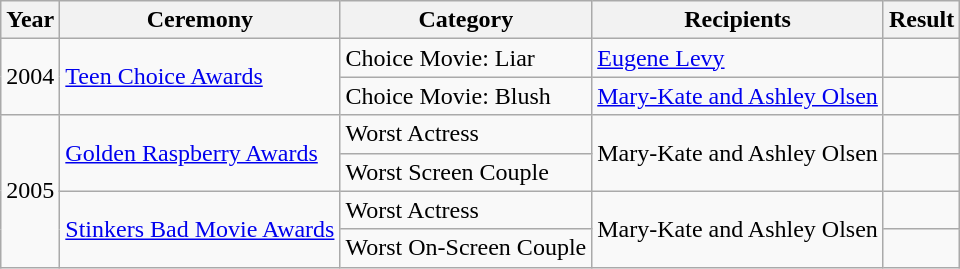<table class="wikitable sortable">
<tr>
<th align="left">Year</th>
<th align="left">Ceremony</th>
<th align="left">Category</th>
<th align="left">Recipients</th>
<th align="left">Result</th>
</tr>
<tr>
<td rowspan="2">2004</td>
<td rowspan="2"><a href='#'>Teen Choice Awards</a></td>
<td>Choice Movie: Liar</td>
<td><a href='#'>Eugene Levy</a></td>
<td></td>
</tr>
<tr>
<td>Choice Movie: Blush</td>
<td><a href='#'>Mary-Kate and Ashley Olsen</a></td>
<td></td>
</tr>
<tr>
<td rowspan="4">2005</td>
<td rowspan="2"><a href='#'>Golden Raspberry Awards</a></td>
<td>Worst Actress</td>
<td rowspan="2">Mary-Kate and Ashley Olsen</td>
<td></td>
</tr>
<tr>
<td>Worst Screen Couple</td>
<td></td>
</tr>
<tr>
<td rowspan="2"><a href='#'>Stinkers Bad Movie Awards</a></td>
<td>Worst Actress</td>
<td rowspan="2">Mary-Kate and Ashley Olsen</td>
<td></td>
</tr>
<tr>
<td>Worst On-Screen Couple</td>
<td></td>
</tr>
</table>
